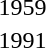<table>
<tr>
<td>1959</td>
<td></td>
<td></td>
<td></td>
</tr>
<tr>
<td>1991</td>
<td></td>
<td></td>
<td></td>
</tr>
</table>
